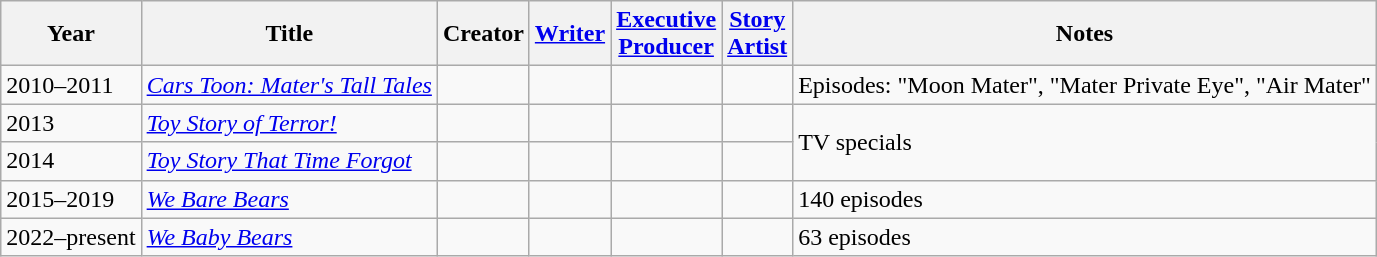<table class="wikitable">
<tr>
<th>Year</th>
<th>Title</th>
<th>Creator</th>
<th><a href='#'>Writer</a></th>
<th><a href='#'>Executive<br>Producer</a></th>
<th><a href='#'>Story<br>Artist</a></th>
<th>Notes</th>
</tr>
<tr>
<td>2010–2011</td>
<td><em><a href='#'>Cars Toon: Mater's Tall Tales</a></em></td>
<td></td>
<td></td>
<td></td>
<td></td>
<td>Episodes: "Moon Mater", "Mater Private Eye", "Air Mater"</td>
</tr>
<tr>
<td>2013</td>
<td><em><a href='#'>Toy Story of Terror!</a></em></td>
<td></td>
<td></td>
<td></td>
<td></td>
<td rowspan=2>TV specials</td>
</tr>
<tr>
<td>2014</td>
<td><em><a href='#'>Toy Story That Time Forgot</a></em></td>
<td></td>
<td></td>
<td></td>
<td></td>
</tr>
<tr>
<td>2015–2019</td>
<td><em><a href='#'>We Bare Bears</a></em></td>
<td></td>
<td></td>
<td></td>
<td></td>
<td>140 episodes</td>
</tr>
<tr>
<td>2022–present</td>
<td><em><a href='#'>We Baby Bears</a></em></td>
<td></td>
<td></td>
<td></td>
<td></td>
<td>63 episodes</td>
</tr>
</table>
